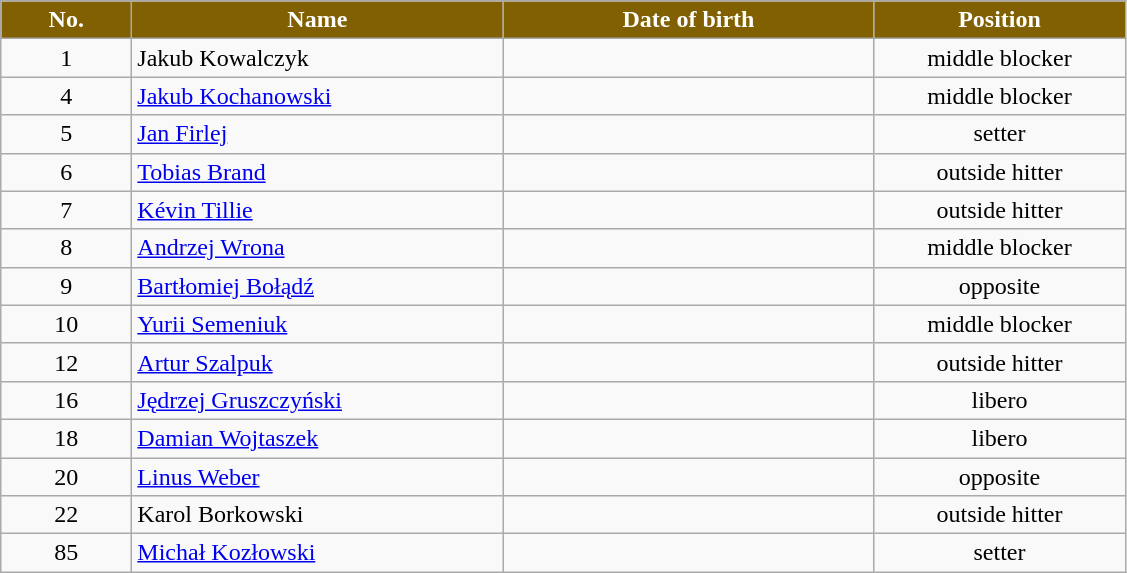<table class="wikitable sortable" style="font-size:100%; text-align:center">
<tr>
<th style="width:5em; color:#FFFFFF; background-color:#806000">No.</th>
<th style="width:15em; color:#FFFFFF; background-color:#806000">Name</th>
<th style="width:15em; color:#FFFFFF; background-color:#806000">Date of birth</th>
<th style="width:10em; color:#FFFFFF; background-color:#806000">Position</th>
</tr>
<tr>
<td>1</td>
<td align=left> Jakub Kowalczyk</td>
<td align=right></td>
<td>middle blocker</td>
</tr>
<tr>
<td>4</td>
<td align=left> <a href='#'>Jakub Kochanowski</a></td>
<td align=right></td>
<td>middle blocker</td>
</tr>
<tr>
<td>5</td>
<td align=left> <a href='#'>Jan Firlej</a></td>
<td align=right></td>
<td>setter</td>
</tr>
<tr>
<td>6</td>
<td align=left> <a href='#'>Tobias Brand</a></td>
<td align=right></td>
<td>outside hitter</td>
</tr>
<tr>
<td>7</td>
<td align=left> <a href='#'>Kévin Tillie</a></td>
<td align=right></td>
<td>outside hitter</td>
</tr>
<tr>
<td>8</td>
<td align=left> <a href='#'>Andrzej Wrona</a></td>
<td align=right></td>
<td>middle blocker</td>
</tr>
<tr>
<td>9</td>
<td align=left> <a href='#'>Bartłomiej Bołądź</a></td>
<td align=right></td>
<td>opposite</td>
</tr>
<tr>
<td>10</td>
<td align=left> <a href='#'>Yurii Semeniuk</a></td>
<td align="right"></td>
<td>middle blocker</td>
</tr>
<tr>
<td>12</td>
<td align=left> <a href='#'>Artur Szalpuk</a></td>
<td align=right></td>
<td>outside hitter</td>
</tr>
<tr>
<td>16</td>
<td align=left> <a href='#'>Jędrzej Gruszczyński</a></td>
<td align=right></td>
<td>libero</td>
</tr>
<tr>
<td>18</td>
<td align=left> <a href='#'>Damian Wojtaszek</a></td>
<td align=right></td>
<td>libero</td>
</tr>
<tr>
<td>20</td>
<td align=left> <a href='#'>Linus Weber</a></td>
<td align=right></td>
<td>opposite</td>
</tr>
<tr>
<td>22</td>
<td align=left> Karol Borkowski</td>
<td align=right></td>
<td>outside hitter</td>
</tr>
<tr>
<td>85</td>
<td align=left> <a href='#'>Michał Kozłowski</a></td>
<td align=right></td>
<td>setter</td>
</tr>
</table>
